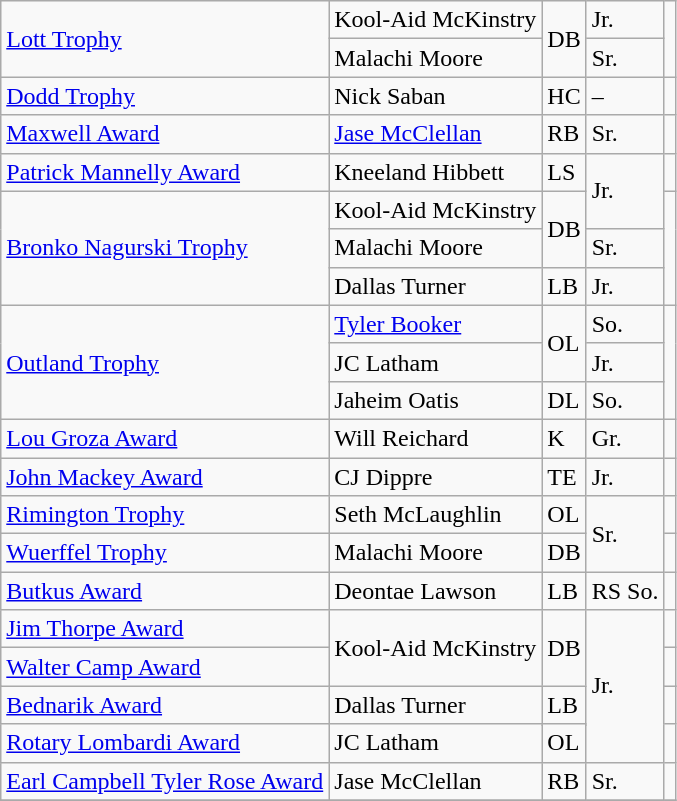<table class="wikitable">
<tr>
<td rowspan=2><a href='#'>Lott Trophy</a></td>
<td>Kool-Aid McKinstry</td>
<td rowspan=2>DB</td>
<td>Jr.</td>
<td rowspan=2></td>
</tr>
<tr>
<td>Malachi Moore</td>
<td>Sr.</td>
</tr>
<tr>
<td><a href='#'>Dodd Trophy</a></td>
<td>Nick Saban</td>
<td>HC</td>
<td>–</td>
<td></td>
</tr>
<tr>
<td><a href='#'>Maxwell Award</a></td>
<td><a href='#'>Jase McClellan</a></td>
<td>RB</td>
<td>Sr.</td>
<td></td>
</tr>
<tr>
<td><a href='#'>Patrick Mannelly Award</a></td>
<td>Kneeland Hibbett</td>
<td>LS</td>
<td rowspan=2>Jr.</td>
<td></td>
</tr>
<tr>
<td rowspan=3><a href='#'>Bronko Nagurski Trophy</a></td>
<td>Kool-Aid McKinstry</td>
<td rowspan=2>DB</td>
<td rowspan=3></td>
</tr>
<tr>
<td>Malachi Moore</td>
<td>Sr.</td>
</tr>
<tr>
<td>Dallas Turner</td>
<td>LB</td>
<td>Jr.</td>
</tr>
<tr>
<td rowspan=3><a href='#'>Outland Trophy</a></td>
<td><a href='#'>Tyler Booker</a></td>
<td rowspan=2>OL</td>
<td>So.</td>
<td rowspan=3></td>
</tr>
<tr>
<td>JC Latham</td>
<td>Jr.</td>
</tr>
<tr>
<td>Jaheim Oatis</td>
<td>DL</td>
<td>So.</td>
</tr>
<tr>
<td><a href='#'>Lou Groza Award</a></td>
<td>Will Reichard</td>
<td>K</td>
<td>Gr.</td>
<td></td>
</tr>
<tr>
<td><a href='#'>John Mackey Award</a></td>
<td>CJ Dippre</td>
<td>TE</td>
<td>Jr.</td>
<td></td>
</tr>
<tr>
<td><a href='#'>Rimington Trophy</a></td>
<td>Seth McLaughlin</td>
<td>OL</td>
<td rowspan=2>Sr.</td>
<td></td>
</tr>
<tr>
<td><a href='#'>Wuerffel Trophy</a></td>
<td>Malachi Moore</td>
<td>DB</td>
<td></td>
</tr>
<tr>
<td><a href='#'>Butkus Award</a></td>
<td>Deontae Lawson</td>
<td>LB</td>
<td>RS So.</td>
<td></td>
</tr>
<tr>
<td><a href='#'>Jim Thorpe Award</a></td>
<td rowspan=3>Kool-Aid McKinstry</td>
<td rowspan=3>DB</td>
<td rowspan=6>Jr.</td>
<td></td>
</tr>
<tr>
<td><a href='#'>Walter Camp Award</a></td>
<td></td>
</tr>
<tr>
<td rowspan=2><a href='#'>Bednarik Award</a></td>
<td rowspan=2></td>
</tr>
<tr>
<td rowspan=2>Dallas Turner</td>
<td rowspan=2>LB</td>
</tr>
<tr>
<td rowspan=2><a href='#'>Rotary Lombardi Award</a></td>
<td rowspan=2></td>
</tr>
<tr>
<td>JC Latham</td>
<td>OL</td>
</tr>
<tr>
<td><a href='#'>Earl Campbell Tyler Rose Award</a></td>
<td>Jase McClellan</td>
<td>RB</td>
<td>Sr.</td>
<td></td>
</tr>
<tr>
</tr>
</table>
